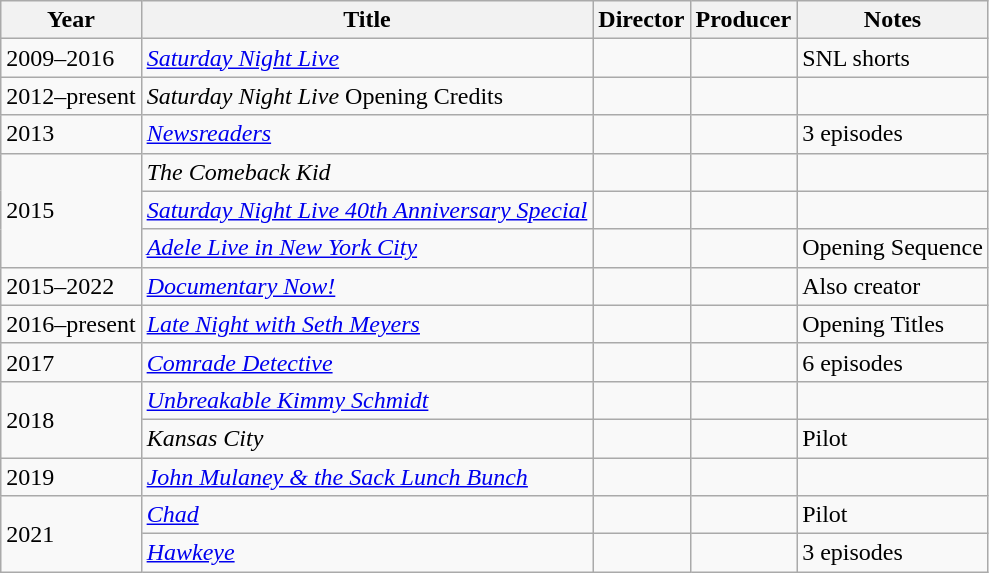<table class="wikitable">
<tr>
<th>Year</th>
<th>Title</th>
<th>Director</th>
<th>Producer</th>
<th>Notes</th>
</tr>
<tr>
<td>2009–2016</td>
<td><em><a href='#'>Saturday Night Live</a></em></td>
<td></td>
<td></td>
<td>SNL shorts</td>
</tr>
<tr>
<td>2012–present</td>
<td><em>Saturday Night Live</em> Opening Credits</td>
<td></td>
<td></td>
<td></td>
</tr>
<tr>
<td>2013</td>
<td><em><a href='#'>Newsreaders</a></em></td>
<td></td>
<td></td>
<td>3 episodes</td>
</tr>
<tr>
<td rowspan=3>2015</td>
<td><em>The Comeback Kid</em></td>
<td></td>
<td></td>
<td></td>
</tr>
<tr>
<td><em><a href='#'>Saturday Night Live 40th Anniversary Special</a></em></td>
<td></td>
<td></td>
<td></td>
</tr>
<tr>
<td><em><a href='#'>Adele Live in New York City</a></em></td>
<td></td>
<td></td>
<td>Opening Sequence</td>
</tr>
<tr>
<td>2015–2022</td>
<td><em><a href='#'>Documentary Now!</a></em></td>
<td></td>
<td></td>
<td>Also creator</td>
</tr>
<tr>
<td>2016–present</td>
<td><em><a href='#'>Late Night with Seth Meyers</a></em></td>
<td></td>
<td></td>
<td>Opening Titles</td>
</tr>
<tr>
<td>2017</td>
<td><em><a href='#'>Comrade Detective</a></em></td>
<td></td>
<td></td>
<td>6 episodes</td>
</tr>
<tr>
<td rowspan=2>2018</td>
<td><em><a href='#'>Unbreakable Kimmy Schmidt</a></em></td>
<td></td>
<td></td>
<td></td>
</tr>
<tr>
<td><em>Kansas City</em></td>
<td></td>
<td></td>
<td>Pilot</td>
</tr>
<tr>
<td>2019</td>
<td><em><a href='#'>John Mulaney & the Sack Lunch Bunch</a></em></td>
<td></td>
<td></td>
<td></td>
</tr>
<tr>
<td rowspan=2>2021</td>
<td><em><a href='#'>Chad</a></em></td>
<td></td>
<td></td>
<td>Pilot</td>
</tr>
<tr>
<td><em><a href='#'>Hawkeye</a></em></td>
<td></td>
<td></td>
<td>3 episodes</td>
</tr>
</table>
